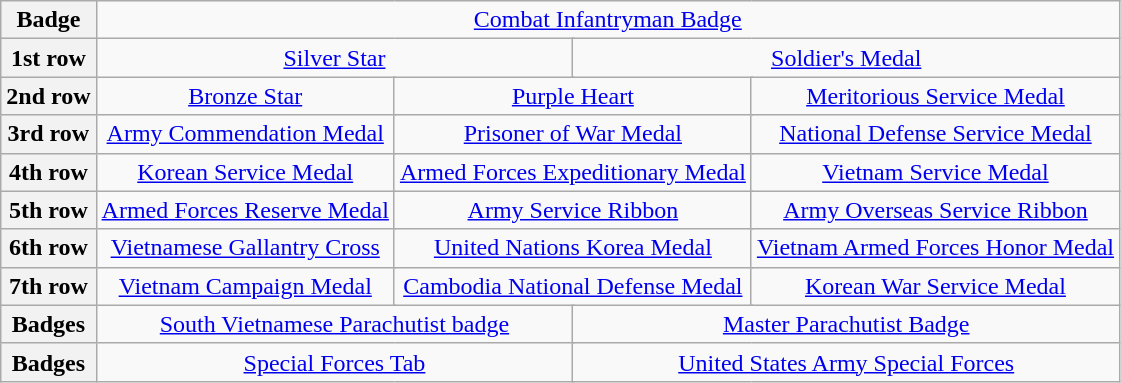<table class="wikitable" style="text-align: center;">
<tr>
<th>Badge</th>
<td colspan="12"><a href='#'>Combat Infantryman Badge</a> <br></td>
</tr>
<tr>
<th>1st row</th>
<td colspan="6"><a href='#'>Silver Star</a></td>
<td colspan="6"><a href='#'>Soldier's Medal</a></td>
</tr>
<tr>
<th>2nd row</th>
<td colspan="4"><a href='#'>Bronze Star</a> <br></td>
<td colspan="4"><a href='#'>Purple Heart</a> <br></td>
<td colspan="4"><a href='#'>Meritorious Service Medal</a></td>
</tr>
<tr>
<th>3rd row</th>
<td colspan="4"><a href='#'>Army Commendation Medal</a> <br></td>
<td colspan="4"><a href='#'>Prisoner of War Medal</a></td>
<td colspan="4"><a href='#'>National Defense Service Medal</a> <br></td>
</tr>
<tr>
<th>4th row</th>
<td colspan="4"><a href='#'>Korean Service Medal</a> <br></td>
<td colspan="4"><a href='#'>Armed Forces Expeditionary Medal</a> <br></td>
<td colspan="4"><a href='#'>Vietnam Service Medal</a> <br></td>
</tr>
<tr>
<th>5th row</th>
<td colspan="4"><a href='#'>Armed Forces Reserve Medal</a> <br></td>
<td colspan="4"><a href='#'>Army Service Ribbon</a></td>
<td colspan="4"><a href='#'>Army Overseas Service Ribbon</a></td>
</tr>
<tr>
<th>6th row</th>
<td colspan="4"><a href='#'>Vietnamese Gallantry Cross</a> <br></td>
<td colspan="4"><a href='#'>United Nations Korea Medal</a></td>
<td colspan="4"><a href='#'>Vietnam Armed Forces Honor Medal</a> <br></td>
</tr>
<tr>
<th>7th row</th>
<td colspan="4"><a href='#'>Vietnam Campaign Medal</a> <br></td>
<td colspan="4"><a href='#'>Cambodia National Defense Medal</a> <br></td>
<td colspan="4"><a href='#'>Korean War Service Medal</a></td>
</tr>
<tr>
<th>Badges</th>
<td colspan="6"><a href='#'>South Vietnamese Parachutist badge</a></td>
<td colspan="6"><a href='#'>Master Parachutist Badge</a></td>
</tr>
<tr>
<th>Badges</th>
<td colspan="6"><a href='#'>Special Forces Tab</a></td>
<td colspan="6"><a href='#'>United States Army Special Forces</a> <br></td>
</tr>
</table>
